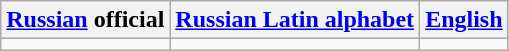<table class="wikitable">
<tr>
<th><a href='#'>Russian</a> official</th>
<th><a href='#'>Russian Latin alphabet</a></th>
<th><a href='#'>English</a></th>
</tr>
<tr style="vertical-align:top; text-align:center; white-space:nowrap;">
<td></td>
<td></td>
<td></td>
</tr>
</table>
